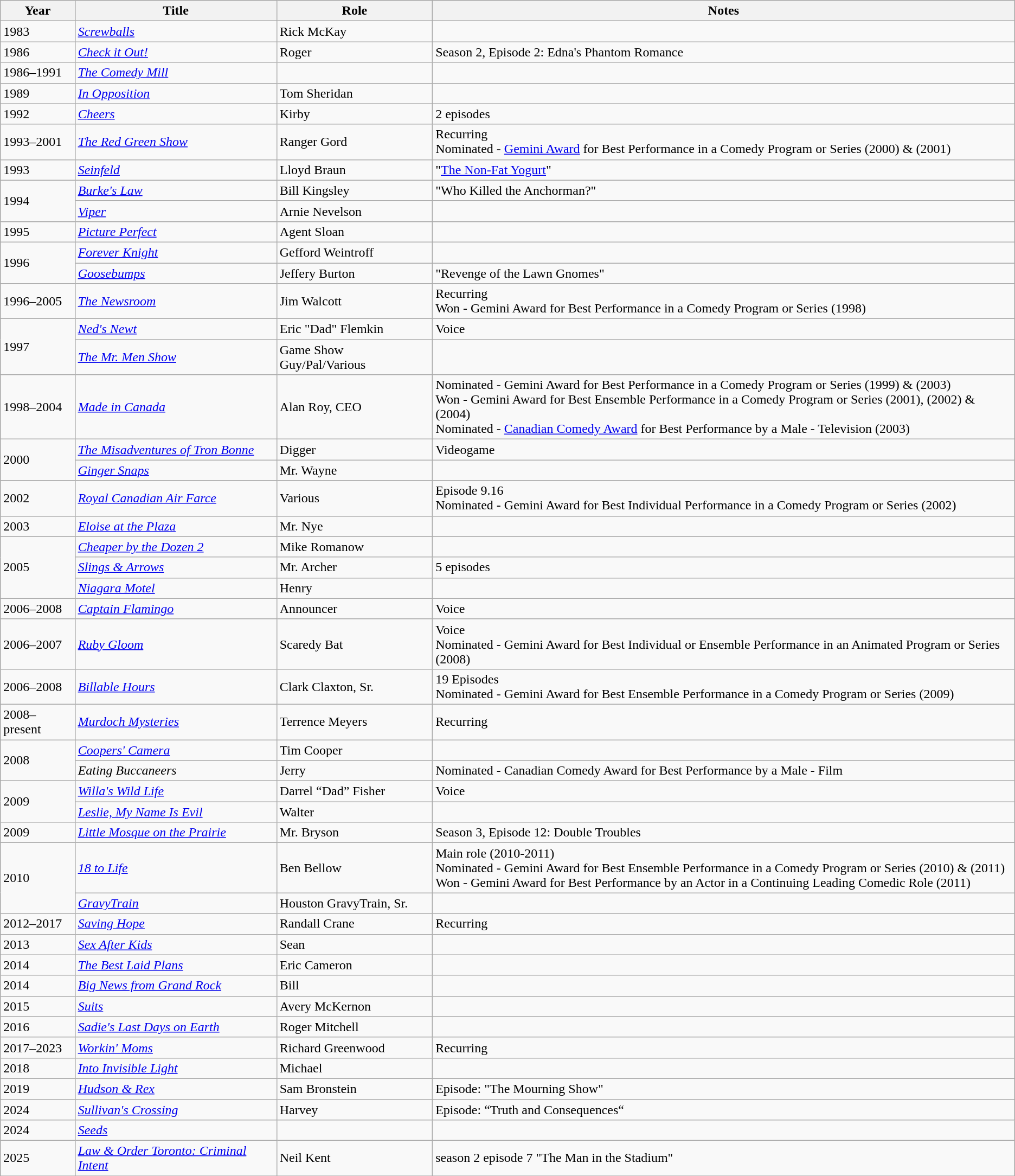<table class="wikitable sortable">
<tr>
<th>Year</th>
<th>Title</th>
<th>Role</th>
<th class="unsortable">Notes</th>
</tr>
<tr>
<td>1983</td>
<td><em><a href='#'>Screwballs</a></em></td>
<td>Rick McKay</td>
<td></td>
</tr>
<tr>
<td>1986</td>
<td><em><a href='#'>Check it Out!</a></em></td>
<td>Roger</td>
<td>Season 2, Episode 2:  Edna's Phantom Romance</td>
</tr>
<tr>
<td>1986–1991</td>
<td data-sort-value="Comedy Mill, The"><em><a href='#'>The Comedy Mill</a></em></td>
<td></td>
<td></td>
</tr>
<tr>
<td>1989</td>
<td><em><a href='#'>In Opposition</a></em></td>
<td>Tom Sheridan</td>
<td></td>
</tr>
<tr>
<td>1992</td>
<td><em><a href='#'>Cheers</a></em></td>
<td>Kirby</td>
<td>2 episodes</td>
</tr>
<tr>
<td>1993–2001</td>
<td data-sort-value="Red Green Show, The"><em><a href='#'>The Red Green Show</a></em></td>
<td>Ranger Gord</td>
<td>Recurring<br>Nominated -  <a href='#'>Gemini Award</a> for Best Performance in a Comedy Program or Series (2000) & (2001)</td>
</tr>
<tr>
<td>1993</td>
<td><em><a href='#'>Seinfeld</a></em></td>
<td>Lloyd Braun</td>
<td>"<a href='#'>The Non-Fat Yogurt</a>"</td>
</tr>
<tr>
<td rowspan=2>1994</td>
<td><em><a href='#'>Burke's Law</a></em></td>
<td>Bill Kingsley</td>
<td>"Who Killed the Anchorman?"</td>
</tr>
<tr>
<td><em><a href='#'>Viper</a></em></td>
<td>Arnie Nevelson</td>
<td></td>
</tr>
<tr>
<td>1995</td>
<td><em><a href='#'>Picture Perfect</a></em></td>
<td>Agent Sloan</td>
<td></td>
</tr>
<tr>
<td rowspan=2>1996</td>
<td><em><a href='#'>Forever Knight</a></em></td>
<td>Gefford Weintroff</td>
<td></td>
</tr>
<tr>
<td><em><a href='#'>Goosebumps</a></em></td>
<td>Jeffery Burton</td>
<td>"Revenge of the Lawn Gnomes"</td>
</tr>
<tr>
<td>1996–2005</td>
<td data-sort-value="Newsroom, The"><em><a href='#'>The Newsroom</a></em></td>
<td>Jim Walcott</td>
<td>Recurring<br>Won - Gemini Award for Best Performance in a Comedy Program or Series (1998)</td>
</tr>
<tr>
<td rowspan=2>1997</td>
<td><em><a href='#'>Ned's Newt</a></em></td>
<td>Eric "Dad" Flemkin</td>
<td>Voice</td>
</tr>
<tr>
<td data-sort-value="Mr. Men Show, The"><em><a href='#'>The Mr. Men Show</a></em></td>
<td>Game Show Guy/Pal/Various</td>
<td></td>
</tr>
<tr>
<td>1998–2004</td>
<td><em><a href='#'>Made in Canada</a></em></td>
<td>Alan Roy, CEO</td>
<td>Nominated - Gemini Award for Best Performance in a Comedy Program or Series (1999) & (2003)<br>Won - Gemini Award for Best Ensemble Performance in a Comedy Program or Series (2001),  (2002) & (2004)<br>Nominated - <a href='#'>Canadian Comedy Award</a> for Best Performance by a Male - Television (2003)</td>
</tr>
<tr>
<td rowspan=2>2000</td>
<td data-sort-value="Misadventures of Tron Bonne, The"><em><a href='#'>The Misadventures of Tron Bonne</a></em></td>
<td>Digger</td>
<td>Videogame</td>
</tr>
<tr>
<td><em><a href='#'>Ginger Snaps</a></em></td>
<td>Mr. Wayne</td>
<td></td>
</tr>
<tr>
<td>2002</td>
<td><em><a href='#'>Royal Canadian Air Farce</a></em></td>
<td>Various</td>
<td>Episode 9.16<br>Nominated - Gemini Award for Best Individual Performance in a Comedy Program or Series (2002)</td>
</tr>
<tr>
<td>2003</td>
<td><em><a href='#'>Eloise at the Plaza</a></em></td>
<td>Mr. Nye</td>
<td></td>
</tr>
<tr>
<td rowspan=3>2005</td>
<td><em><a href='#'>Cheaper by the Dozen 2</a></em></td>
<td>Mike Romanow</td>
<td></td>
</tr>
<tr>
<td><em><a href='#'>Slings & Arrows</a></em></td>
<td>Mr. Archer</td>
<td>5 episodes</td>
</tr>
<tr>
<td><em><a href='#'>Niagara Motel</a></em></td>
<td>Henry</td>
<td></td>
</tr>
<tr>
<td>2006–2008</td>
<td><em><a href='#'>Captain Flamingo</a></em></td>
<td>Announcer</td>
<td>Voice</td>
</tr>
<tr>
<td>2006–2007</td>
<td><em><a href='#'>Ruby Gloom</a></em></td>
<td>Scaredy Bat</td>
<td>Voice<br>Nominated - Gemini Award for Best Individual or Ensemble Performance in an Animated Program or Series (2008)</td>
</tr>
<tr>
<td>2006–2008</td>
<td><em><a href='#'>Billable Hours</a></em></td>
<td>Clark Claxton, Sr.</td>
<td>19 Episodes<br> Nominated - Gemini Award for Best Ensemble Performance in a Comedy Program or Series (2009)</td>
</tr>
<tr>
<td>2008–present</td>
<td><em><a href='#'>Murdoch Mysteries</a></em></td>
<td>Terrence Meyers</td>
<td>Recurring</td>
</tr>
<tr>
<td rowspan=2>2008</td>
<td><em><a href='#'>Coopers' Camera</a></em></td>
<td>Tim Cooper</td>
<td></td>
</tr>
<tr>
<td><em>Eating Buccaneers</em></td>
<td>Jerry</td>
<td>Nominated - Canadian Comedy Award for Best Performance by a Male - Film</td>
</tr>
<tr>
<td rowspan=2>2009</td>
<td><em><a href='#'>Willa's Wild Life</a></em></td>
<td>Darrel “Dad” Fisher</td>
<td>Voice</td>
</tr>
<tr>
<td><em><a href='#'>Leslie, My Name Is Evil</a></em></td>
<td>Walter</td>
<td></td>
</tr>
<tr>
<td>2009</td>
<td><em><a href='#'>Little Mosque on the Prairie</a></em></td>
<td>Mr. Bryson</td>
<td>Season 3, Episode 12:  Double Troubles</td>
</tr>
<tr>
<td rowspan=2>2010</td>
<td><em><a href='#'>18 to Life</a></em></td>
<td>Ben Bellow</td>
<td>Main role (2010-2011)<br>Nominated - Gemini Award for Best Ensemble Performance in a Comedy Program or Series (2010) & (2011)<br>Won - Gemini Award for Best Performance by an Actor in a Continuing Leading Comedic Role (2011)</td>
</tr>
<tr>
<td><em><a href='#'>GravyTrain</a></em></td>
<td>Houston GravyTrain, Sr.</td>
<td></td>
</tr>
<tr>
<td>2012–2017</td>
<td><em><a href='#'>Saving Hope</a></em></td>
<td>Randall Crane</td>
<td>Recurring</td>
</tr>
<tr>
<td>2013</td>
<td><em><a href='#'>Sex After Kids</a></em></td>
<td>Sean</td>
<td></td>
</tr>
<tr>
<td>2014</td>
<td data-sort-value="Best Laid Plans, The"><em><a href='#'>The Best Laid Plans</a></em></td>
<td>Eric Cameron</td>
<td></td>
</tr>
<tr>
<td>2014</td>
<td><em><a href='#'>Big News from Grand Rock</a></em></td>
<td>Bill</td>
<td></td>
</tr>
<tr>
<td>2015</td>
<td><em><a href='#'>Suits</a></em></td>
<td>Avery McKernon</td>
<td></td>
</tr>
<tr>
<td>2016</td>
<td><em><a href='#'>Sadie's Last Days on Earth</a></em></td>
<td>Roger Mitchell</td>
<td></td>
</tr>
<tr>
<td>2017–2023</td>
<td><em><a href='#'>Workin' Moms</a></em></td>
<td>Richard Greenwood</td>
<td>Recurring</td>
</tr>
<tr>
<td>2018</td>
<td><em><a href='#'>Into Invisible Light</a></em></td>
<td>Michael</td>
<td></td>
</tr>
<tr>
<td>2019</td>
<td><em><a href='#'>Hudson & Rex</a></em></td>
<td>Sam Bronstein</td>
<td>Episode: "The Mourning Show"</td>
</tr>
<tr>
<td>2024</td>
<td><em><a href='#'>Sullivan's Crossing</a></em></td>
<td>Harvey</td>
<td>Episode:  “Truth and Consequences“</td>
</tr>
<tr>
<td>2024</td>
<td><em><a href='#'>Seeds</a></em></td>
<td></td>
<td></td>
</tr>
<tr>
<td>2025</td>
<td><em><a href='#'>Law & Order Toronto: Criminal Intent</a></em></td>
<td>Neil Kent</td>
<td>season 2 episode 7 "The Man in the Stadium"</td>
</tr>
<tr>
</tr>
</table>
